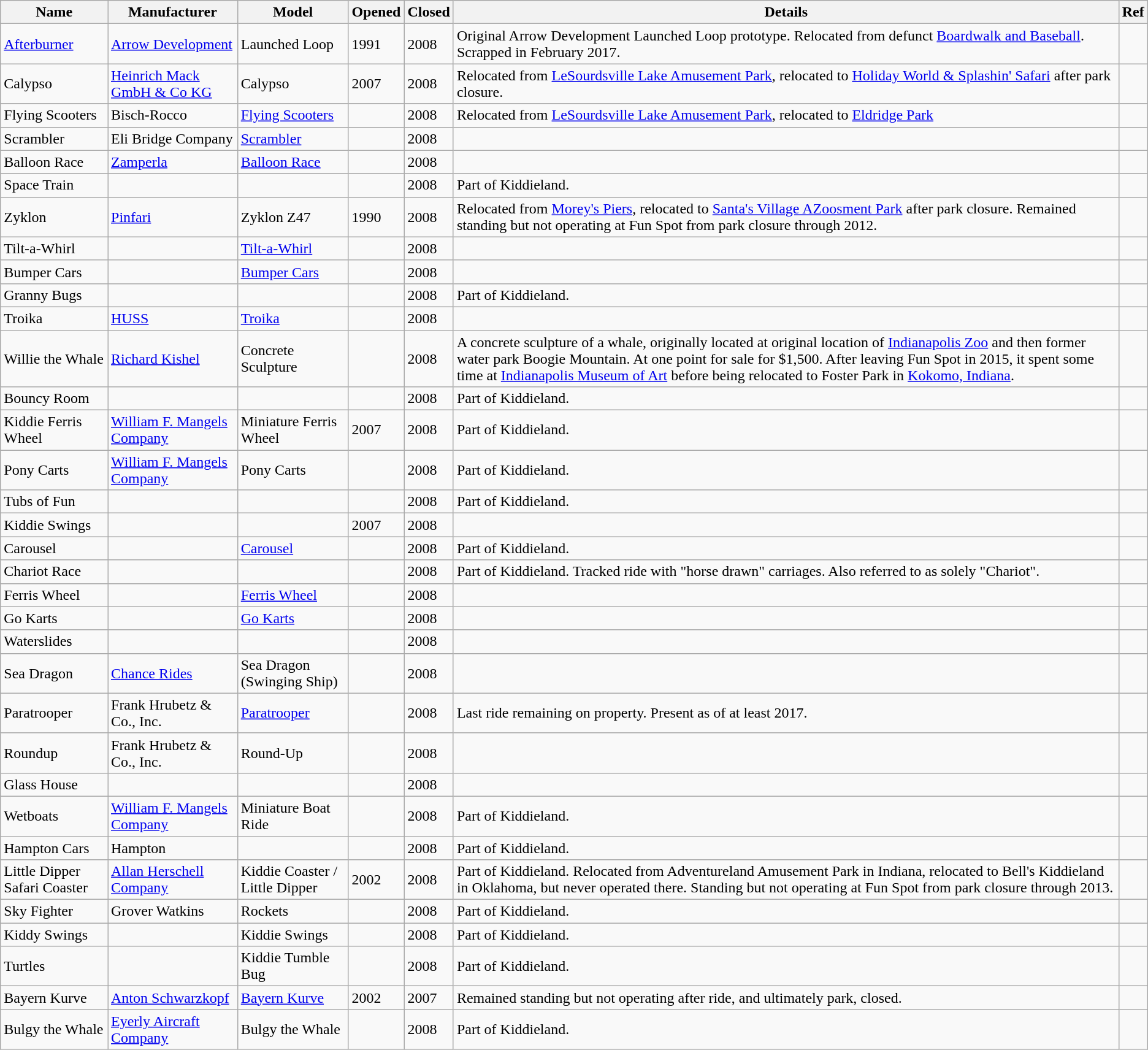<table class="wikitable sortable">
<tr>
<th><strong>Name</strong></th>
<th><strong>Manufacturer</strong></th>
<th><strong>Model</strong></th>
<th>Opened</th>
<th>Closed</th>
<th>Details</th>
<th>Ref</th>
</tr>
<tr>
<td><a href='#'>Afterburner</a></td>
<td><a href='#'>Arrow Development</a></td>
<td>Launched Loop</td>
<td>1991</td>
<td>2008</td>
<td>Original Arrow Development Launched Loop prototype. Relocated from defunct <a href='#'>Boardwalk and Baseball</a>. Scrapped in February 2017.</td>
<td></td>
</tr>
<tr>
<td>Calypso</td>
<td><a href='#'>Heinrich Mack GmbH & Co KG</a></td>
<td>Calypso</td>
<td>2007</td>
<td>2008</td>
<td>Relocated from <a href='#'>LeSourdsville Lake Amusement Park</a>, relocated to <a href='#'>Holiday World & Splashin' Safari</a> after park closure.</td>
<td></td>
</tr>
<tr>
<td>Flying Scooters</td>
<td>Bisch-Rocco</td>
<td><a href='#'>Flying Scooters</a></td>
<td></td>
<td>2008</td>
<td>Relocated from <a href='#'>LeSourdsville Lake Amusement Park</a>, relocated to <a href='#'>Eldridge Park</a></td>
<td></td>
</tr>
<tr>
<td>Scrambler</td>
<td>Eli Bridge Company</td>
<td><a href='#'>Scrambler</a></td>
<td></td>
<td>2008</td>
<td></td>
<td></td>
</tr>
<tr>
<td>Balloon Race</td>
<td><a href='#'>Zamperla</a></td>
<td><a href='#'>Balloon Race</a></td>
<td></td>
<td>2008</td>
<td></td>
<td></td>
</tr>
<tr>
<td>Space Train</td>
<td></td>
<td></td>
<td></td>
<td>2008</td>
<td>Part of Kiddieland.</td>
<td></td>
</tr>
<tr>
<td>Zyklon</td>
<td><a href='#'>Pinfari</a></td>
<td>Zyklon Z47</td>
<td>1990</td>
<td>2008</td>
<td>Relocated from <a href='#'>Morey's Piers</a>, relocated to <a href='#'>Santa's Village AZoosment Park</a> after park closure. Remained standing but not operating at Fun Spot from park closure through 2012.</td>
<td></td>
</tr>
<tr>
<td>Tilt-a-Whirl</td>
<td></td>
<td><a href='#'>Tilt-a-Whirl</a></td>
<td></td>
<td>2008</td>
<td></td>
<td></td>
</tr>
<tr>
<td>Bumper Cars</td>
<td></td>
<td><a href='#'>Bumper Cars</a></td>
<td></td>
<td>2008</td>
<td></td>
<td></td>
</tr>
<tr>
<td>Granny Bugs</td>
<td></td>
<td></td>
<td></td>
<td>2008</td>
<td>Part of Kiddieland.</td>
<td></td>
</tr>
<tr>
<td>Troika</td>
<td><a href='#'>HUSS</a></td>
<td><a href='#'>Troika</a></td>
<td></td>
<td>2008</td>
<td></td>
<td></td>
</tr>
<tr>
<td>Willie the Whale</td>
<td><a href='#'>Richard Kishel</a></td>
<td>Concrete Sculpture</td>
<td></td>
<td>2008</td>
<td>A concrete sculpture of a whale, originally located at original location of <a href='#'>Indianapolis Zoo</a> and then former water park Boogie Mountain. At one point for sale for $1,500. After leaving Fun Spot in 2015, it spent some time at <a href='#'>Indianapolis Museum of Art</a> before being relocated to Foster Park in <a href='#'>Kokomo, Indiana</a>.</td>
<td></td>
</tr>
<tr>
<td>Bouncy Room</td>
<td></td>
<td></td>
<td></td>
<td>2008</td>
<td>Part of Kiddieland.</td>
<td></td>
</tr>
<tr>
<td>Kiddie Ferris Wheel</td>
<td><a href='#'>William F. Mangels Company</a></td>
<td>Miniature Ferris Wheel</td>
<td>2007</td>
<td>2008</td>
<td>Part of Kiddieland.</td>
<td></td>
</tr>
<tr>
<td>Pony Carts</td>
<td><a href='#'>William F. Mangels Company</a></td>
<td>Pony Carts</td>
<td></td>
<td>2008</td>
<td>Part of Kiddieland.</td>
<td></td>
</tr>
<tr>
<td>Tubs of Fun</td>
<td></td>
<td></td>
<td></td>
<td>2008</td>
<td>Part of Kiddieland.</td>
<td></td>
</tr>
<tr>
<td>Kiddie Swings</td>
<td></td>
<td></td>
<td>2007</td>
<td>2008</td>
<td></td>
<td></td>
</tr>
<tr>
<td>Carousel</td>
<td></td>
<td><a href='#'>Carousel</a></td>
<td></td>
<td>2008</td>
<td>Part of Kiddieland.</td>
<td></td>
</tr>
<tr>
<td>Chariot Race</td>
<td></td>
<td></td>
<td></td>
<td>2008</td>
<td>Part of Kiddieland. Tracked ride with "horse drawn" carriages. Also referred to as solely "Chariot".</td>
<td></td>
</tr>
<tr>
<td>Ferris Wheel</td>
<td></td>
<td><a href='#'>Ferris Wheel</a></td>
<td></td>
<td>2008</td>
<td></td>
<td></td>
</tr>
<tr>
<td>Go Karts</td>
<td></td>
<td><a href='#'>Go Karts</a></td>
<td></td>
<td>2008</td>
<td></td>
<td></td>
</tr>
<tr>
<td>Waterslides</td>
<td></td>
<td></td>
<td></td>
<td>2008</td>
<td></td>
<td></td>
</tr>
<tr>
<td>Sea Dragon</td>
<td><a href='#'>Chance Rides</a></td>
<td>Sea Dragon (Swinging Ship)</td>
<td></td>
<td>2008</td>
<td></td>
<td></td>
</tr>
<tr>
<td>Paratrooper</td>
<td>Frank Hrubetz & Co., Inc.</td>
<td><a href='#'>Paratrooper</a></td>
<td></td>
<td>2008</td>
<td>Last ride remaining on property. Present as of at least 2017.</td>
<td></td>
</tr>
<tr>
<td>Roundup</td>
<td>Frank Hrubetz & Co., Inc.</td>
<td>Round-Up</td>
<td></td>
<td>2008</td>
<td></td>
<td></td>
</tr>
<tr>
<td>Glass House</td>
<td></td>
<td></td>
<td></td>
<td>2008</td>
<td></td>
<td></td>
</tr>
<tr>
<td>Wetboats</td>
<td><a href='#'>William F. Mangels Company</a></td>
<td>Miniature Boat Ride</td>
<td></td>
<td>2008</td>
<td>Part of Kiddieland.</td>
<td></td>
</tr>
<tr>
<td>Hampton Cars</td>
<td>Hampton</td>
<td></td>
<td></td>
<td>2008</td>
<td>Part of Kiddieland.</td>
<td></td>
</tr>
<tr>
<td>Little Dipper Safari Coaster</td>
<td><a href='#'>Allan Herschell Company</a></td>
<td>Kiddie Coaster / Little Dipper</td>
<td>2002</td>
<td>2008</td>
<td>Part of Kiddieland. Relocated from Adventureland Amusement Park in Indiana, relocated to Bell's Kiddieland in Oklahoma, but never operated there. Standing but not operating at Fun Spot from park closure through 2013.</td>
<td></td>
</tr>
<tr>
<td>Sky Fighter</td>
<td>Grover Watkins</td>
<td>Rockets</td>
<td></td>
<td>2008</td>
<td>Part of Kiddieland.</td>
<td></td>
</tr>
<tr>
<td>Kiddy Swings</td>
<td></td>
<td>Kiddie Swings</td>
<td></td>
<td>2008</td>
<td>Part of Kiddieland.</td>
<td></td>
</tr>
<tr>
<td>Turtles</td>
<td></td>
<td>Kiddie Tumble Bug</td>
<td></td>
<td>2008</td>
<td>Part of Kiddieland.</td>
<td></td>
</tr>
<tr>
<td>Bayern Kurve</td>
<td><a href='#'>Anton Schwarzkopf</a></td>
<td><a href='#'>Bayern Kurve</a></td>
<td>2002</td>
<td>2007</td>
<td>Remained standing but not operating after ride, and ultimately park, closed.</td>
<td></td>
</tr>
<tr>
<td>Bulgy the Whale</td>
<td><a href='#'>Eyerly Aircraft Company</a></td>
<td>Bulgy the Whale</td>
<td></td>
<td>2008</td>
<td>Part of Kiddieland.</td>
<td></td>
</tr>
</table>
